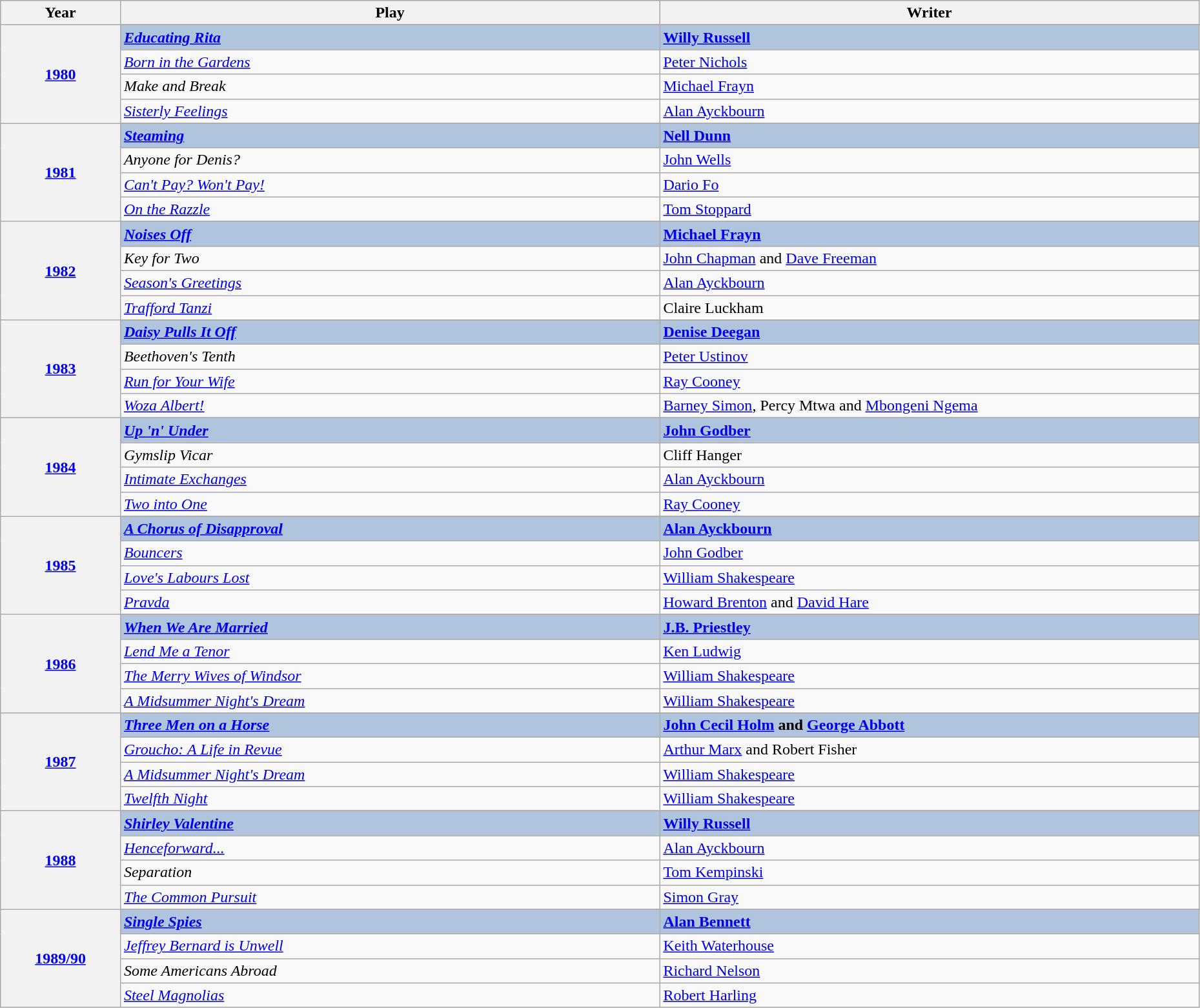<table class="wikitable" style="width:98%;">
<tr style="background:#bebebe;">
<th style="width:10%;">Year</th>
<th style="width:45%;">Play</th>
<th style="width:45%;">Writer</th>
</tr>
<tr>
<th rowspan="5" align="center"><a href='#'>1980</a></th>
</tr>
<tr style="background:#B0C4DE">
<td><strong><em><a href='#'>Educating Rita</a></em></strong></td>
<td><strong><a href='#'>Willy Russell</a></strong></td>
</tr>
<tr>
<td><em><a href='#'>Born in the Gardens</a></em></td>
<td><a href='#'>Peter Nichols</a></td>
</tr>
<tr>
<td><em>Make and Break</em></td>
<td><a href='#'>Michael Frayn</a></td>
</tr>
<tr>
<td><em><a href='#'>Sisterly Feelings</a></em></td>
<td><a href='#'>Alan Ayckbourn</a></td>
</tr>
<tr>
<th rowspan="5" align="center"><a href='#'>1981</a></th>
</tr>
<tr style="background:#B0C4DE">
<td><strong><em><a href='#'>Steaming</a></em></strong></td>
<td><strong><a href='#'>Nell Dunn</a></strong></td>
</tr>
<tr>
<td><em>Anyone for Denis?</em></td>
<td><a href='#'>John Wells</a></td>
</tr>
<tr>
<td><em><a href='#'>Can't Pay? Won't Pay!</a></em></td>
<td><a href='#'>Dario Fo</a></td>
</tr>
<tr>
<td><em><a href='#'>On the Razzle</a></em></td>
<td><a href='#'>Tom Stoppard</a></td>
</tr>
<tr>
<th rowspan="5" align="center"><a href='#'>1982</a></th>
</tr>
<tr style="background:#B0C4DE">
<td><strong><em><a href='#'>Noises Off</a></em></strong></td>
<td><strong><a href='#'>Michael Frayn</a></strong></td>
</tr>
<tr>
<td><em>Key for Two</em></td>
<td><a href='#'>John Chapman</a> and <a href='#'>Dave Freeman</a></td>
</tr>
<tr>
<td><em><a href='#'>Season's Greetings</a></em></td>
<td><a href='#'>Alan Ayckbourn</a></td>
</tr>
<tr>
<td><em><a href='#'>Trafford Tanzi</a></em></td>
<td>Claire Luckham</td>
</tr>
<tr>
<th rowspan="5" align="center"><a href='#'>1983</a></th>
</tr>
<tr style="background:#B0C4DE">
<td><strong><em><a href='#'>Daisy Pulls It Off</a></em></strong></td>
<td><strong><a href='#'>Denise Deegan</a></strong></td>
</tr>
<tr>
<td><em>Beethoven's Tenth</em></td>
<td><a href='#'>Peter Ustinov</a></td>
</tr>
<tr>
<td><em><a href='#'>Run for Your Wife</a></em></td>
<td><a href='#'>Ray Cooney</a></td>
</tr>
<tr>
<td><em><a href='#'>Woza Albert!</a></em></td>
<td><a href='#'>Barney Simon</a>, Percy Mtwa and <a href='#'>Mbongeni Ngema</a></td>
</tr>
<tr>
<th rowspan="5" align="center"><a href='#'>1984</a></th>
</tr>
<tr style="background:#B0C4DE">
<td><strong><em><a href='#'>Up 'n' Under</a></em></strong></td>
<td><strong><a href='#'>John Godber</a></strong></td>
</tr>
<tr>
<td><em>Gymslip Vicar</em></td>
<td>Cliff Hanger</td>
</tr>
<tr>
<td><em><a href='#'>Intimate Exchanges</a></em></td>
<td><a href='#'>Alan Ayckbourn</a></td>
</tr>
<tr>
<td><em><a href='#'>Two into One</a></em></td>
<td><a href='#'>Ray Cooney</a></td>
</tr>
<tr>
<th rowspan="5" align="center"><a href='#'>1985</a></th>
</tr>
<tr style="background:#B0C4DE">
<td><strong><em><a href='#'>A Chorus of Disapproval</a></em></strong></td>
<td><strong><a href='#'>Alan Ayckbourn</a></strong></td>
</tr>
<tr>
<td><em><a href='#'>Bouncers</a></em></td>
<td><a href='#'>John Godber</a></td>
</tr>
<tr>
<td><em><a href='#'>Love's Labours Lost</a></em></td>
<td><a href='#'>William Shakespeare</a></td>
</tr>
<tr>
<td><em><a href='#'>Pravda</a></em></td>
<td><a href='#'>Howard Brenton</a> and <a href='#'>David Hare</a></td>
</tr>
<tr>
<th rowspan="5" align="center"><a href='#'>1986</a></th>
</tr>
<tr style="background:#B0C4DE">
<td><strong><em><a href='#'>When We Are Married</a></em></strong></td>
<td><strong><a href='#'>J.B. Priestley</a></strong></td>
</tr>
<tr>
<td><em><a href='#'>Lend Me a Tenor</a></em></td>
<td><a href='#'>Ken Ludwig</a></td>
</tr>
<tr>
<td><em><a href='#'>The Merry Wives of Windsor</a></em></td>
<td><a href='#'>William Shakespeare</a></td>
</tr>
<tr>
<td><em><a href='#'>A Midsummer Night's Dream</a></em></td>
<td><a href='#'>William Shakespeare</a></td>
</tr>
<tr>
<th rowspan="5" align="center"><a href='#'>1987</a></th>
</tr>
<tr style="background:#B0C4DE">
<td><strong><em><a href='#'>Three Men on a Horse</a></em></strong></td>
<td><strong><a href='#'>John Cecil Holm</a> and <a href='#'>George Abbott</a></strong></td>
</tr>
<tr>
<td><em><a href='#'>Groucho: A Life in Revue</a></em></td>
<td><a href='#'>Arthur Marx</a> and Robert Fisher</td>
</tr>
<tr>
<td><em><a href='#'>A Midsummer Night's Dream</a></em></td>
<td><a href='#'>William Shakespeare</a></td>
</tr>
<tr>
<td><em><a href='#'>Twelfth Night</a></em></td>
<td><a href='#'>William Shakespeare</a></td>
</tr>
<tr>
<th rowspan="5" align="center"><a href='#'>1988</a></th>
</tr>
<tr style="background:#B0C4DE">
<td><strong><em><a href='#'>Shirley Valentine</a></em></strong></td>
<td><strong><a href='#'>Willy Russell</a></strong></td>
</tr>
<tr>
<td><em><a href='#'>Henceforward...</a></em></td>
<td><a href='#'>Alan Ayckbourn</a></td>
</tr>
<tr>
<td><em>Separation</em></td>
<td><a href='#'>Tom Kempinski</a></td>
</tr>
<tr>
<td><em><a href='#'>The Common Pursuit</a></em></td>
<td><a href='#'>Simon Gray</a></td>
</tr>
<tr>
<th rowspan="5" align="center"><a href='#'>1989/90</a></th>
</tr>
<tr style="background:#B0C4DE">
<td><strong><em><a href='#'>Single Spies</a></em></strong></td>
<td><strong><a href='#'>Alan Bennett</a></strong></td>
</tr>
<tr>
<td><em><a href='#'>Jeffrey Bernard is Unwell</a></em></td>
<td><a href='#'>Keith Waterhouse</a></td>
</tr>
<tr>
<td><em>Some Americans Abroad</em></td>
<td><a href='#'>Richard Nelson</a></td>
</tr>
<tr>
<td><em><a href='#'>Steel Magnolias</a></em></td>
<td><a href='#'>Robert Harling</a></td>
</tr>
</table>
